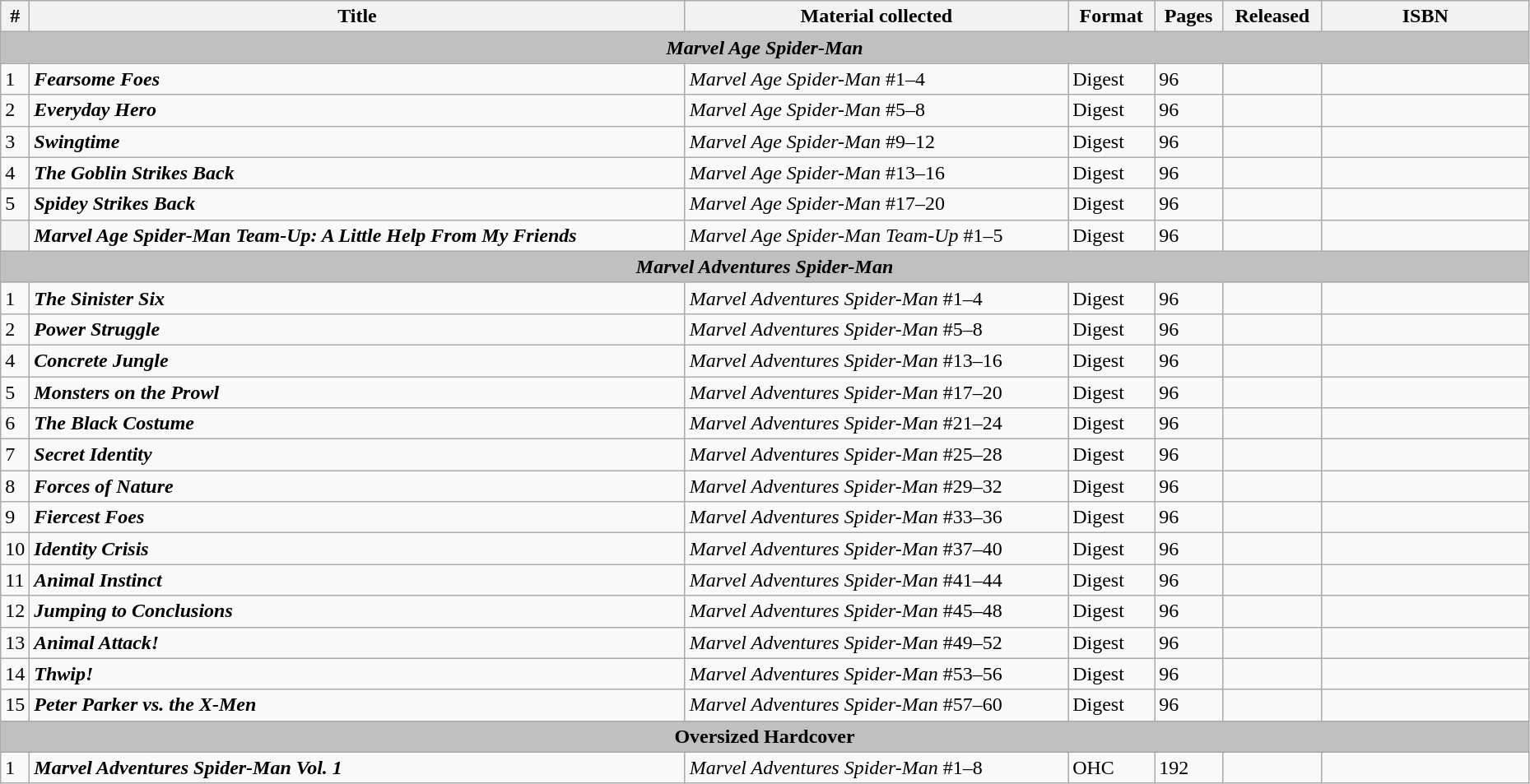<table class="wikitable sortable" width=98%>
<tr>
<th width=4px>#</th>
<th>Title</th>
<th>Material collected</th>
<th class="unsortable">Format</th>
<th>Pages</th>
<th>Released</th>
<th class="unsortable" style="width: 10em;">ISBN</th>
</tr>
<tr>
<th colspan="7" style="background-color: silver;"><em>Marvel Age Spider-Man</em></th>
</tr>
<tr>
<td>1</td>
<td><strong><em>Fearsome Foes</em></strong></td>
<td><em>Marvel Age Spider-Man</em> #1–4</td>
<td>Digest</td>
<td>96</td>
<td></td>
<td></td>
</tr>
<tr>
<td>2</td>
<td><strong><em>Everyday Hero</em></strong></td>
<td><em>Marvel Age Spider-Man</em> #5–8</td>
<td>Digest</td>
<td>96</td>
<td></td>
<td></td>
</tr>
<tr>
<td>3</td>
<td><strong><em>Swingtime</em></strong></td>
<td><em>Marvel Age Spider-Man</em> #9–12</td>
<td>Digest</td>
<td>96</td>
<td></td>
<td></td>
</tr>
<tr>
<td>4</td>
<td><strong><em>The Goblin Strikes Back</em></strong></td>
<td><em>Marvel Age Spider-Man</em> #13–16</td>
<td>Digest</td>
<td>96</td>
<td></td>
<td></td>
</tr>
<tr>
<td>5</td>
<td><strong><em>Spidey Strikes Back</em></strong></td>
<td><em>Marvel Age Spider-Man</em> #17–20</td>
<td>Digest</td>
<td>96</td>
<td></td>
<td></td>
</tr>
<tr>
<th style="background-color: light grey;"></th>
<td><strong><em> Marvel Age Spider-Man Team-Up: A Little Help From My Friends</em></strong></td>
<td><em>Marvel Age Spider-Man Team-Up</em> #1–5</td>
<td>Digest</td>
<td>96</td>
<td></td>
<td></td>
</tr>
<tr>
<th colspan="7" style="background-color: silver;"><em>Marvel Adventures Spider-Man</em></th>
</tr>
<tr>
<td>1</td>
<td><strong><em>The Sinister Six</em></strong></td>
<td><em>Marvel Adventures Spider-Man</em> #1–4</td>
<td>Digest</td>
<td>96</td>
<td></td>
<td></td>
</tr>
<tr>
<td>2</td>
<td><strong><em>Power Struggle</em></strong></td>
<td><em>Marvel Adventures Spider-Man</em> #5–8</td>
<td>Digest</td>
<td>96</td>
<td></td>
<td></td>
</tr>
<tr>
<td>4</td>
<td><strong><em>Concrete Jungle</em></strong></td>
<td><em>Marvel Adventures Spider-Man</em> #13–16</td>
<td>Digest</td>
<td>96</td>
<td></td>
<td></td>
</tr>
<tr>
<td>5</td>
<td><strong><em>Monsters on the Prowl</em></strong></td>
<td><em>Marvel Adventures Spider-Man</em> #17–20</td>
<td>Digest</td>
<td>96</td>
<td></td>
<td></td>
</tr>
<tr>
<td>6</td>
<td><strong><em>The Black Costume</em></strong></td>
<td><em>Marvel Adventures Spider-Man</em> #21–24</td>
<td>Digest</td>
<td>96</td>
<td></td>
<td></td>
</tr>
<tr>
<td>7</td>
<td><strong><em>Secret Identity</em></strong></td>
<td><em>Marvel Adventures Spider-Man</em> #25–28</td>
<td>Digest</td>
<td>96</td>
<td></td>
<td></td>
</tr>
<tr>
<td>8</td>
<td><strong><em>Forces of Nature</em></strong></td>
<td><em>Marvel Adventures Spider-Man</em> #29–32</td>
<td>Digest</td>
<td>96</td>
<td></td>
<td></td>
</tr>
<tr>
<td>9</td>
<td><strong><em>Fiercest Foes</em></strong></td>
<td><em>Marvel Adventures Spider-Man</em> #33–36</td>
<td>Digest</td>
<td>96</td>
<td></td>
<td></td>
</tr>
<tr>
<td>10</td>
<td><strong><em>Identity Crisis</em></strong></td>
<td><em>Marvel Adventures Spider-Man</em> #37–40</td>
<td>Digest</td>
<td>96</td>
<td></td>
<td></td>
</tr>
<tr>
<td>11</td>
<td><strong><em>Animal Instinct</em></strong></td>
<td><em>Marvel Adventures Spider-Man</em> #41–44</td>
<td>Digest</td>
<td>96</td>
<td></td>
<td></td>
</tr>
<tr>
<td>12</td>
<td><strong><em>Jumping to Conclusions</em></strong></td>
<td><em>Marvel Adventures Spider-Man</em> #45–48</td>
<td>Digest</td>
<td>96</td>
<td></td>
<td></td>
</tr>
<tr>
<td>13</td>
<td><strong><em>Animal Attack!</em></strong></td>
<td><em>Marvel Adventures Spider-Man</em> #49–52</td>
<td>Digest</td>
<td>96</td>
<td></td>
<td></td>
</tr>
<tr>
<td>14</td>
<td><strong><em>Thwip!</em></strong></td>
<td><em>Marvel Adventures Spider-Man</em> #53–56</td>
<td>Digest</td>
<td>96</td>
<td></td>
<td></td>
</tr>
<tr>
<td>15</td>
<td><strong><em>Peter Parker vs. the X-Men</em></strong></td>
<td><em>Marvel Adventures Spider-Man</em> #57–60</td>
<td>Digest</td>
<td>96</td>
<td></td>
<td></td>
</tr>
<tr>
<th colspan="7" style="background-color: silver;">Oversized Hardcover</th>
</tr>
<tr>
<td>1</td>
<td><strong><em>Marvel Adventures Spider-Man Vol. 1</em></strong></td>
<td><em>Marvel Adventures Spider-Man</em> #1–8</td>
<td>OHC</td>
<td>192</td>
<td></td>
<td></td>
</tr>
</table>
